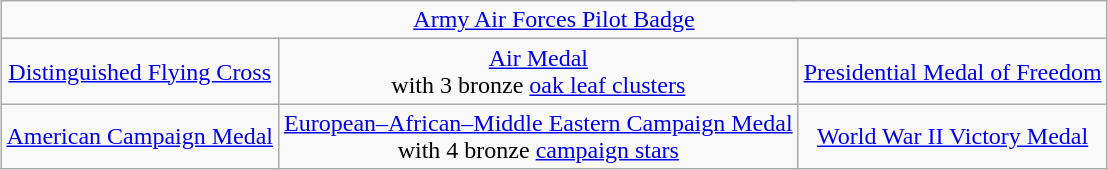<table class="wikitable" style="text-align: center; margin-right:auto; margin-left:auto;">
<tr>
<td colspan="3"><a href='#'>Army Air Forces Pilot Badge</a></td>
</tr>
<tr>
<td><a href='#'>Distinguished Flying Cross</a></td>
<td><a href='#'>Air Medal</a><br>with 3 bronze <a href='#'>oak leaf clusters</a></td>
<td><a href='#'>Presidential Medal of Freedom</a></td>
</tr>
<tr>
<td><a href='#'>American Campaign Medal</a></td>
<td><a href='#'>European–African–Middle Eastern Campaign Medal</a><br>with 4 bronze <a href='#'>campaign stars</a></td>
<td><a href='#'>World War II Victory Medal</a></td>
</tr>
</table>
